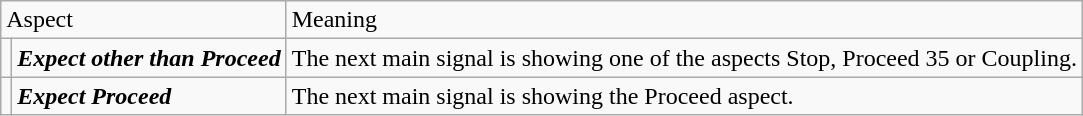<table class="wikitable">
<tr>
<td colspan="2">Aspect</td>
<td>Meaning</td>
</tr>
<tr>
<td></td>
<td><strong><em>Expect other than Proceed</em></strong></td>
<td>The next main signal is showing one of the aspects Stop, Proceed 35 or Coupling.</td>
</tr>
<tr>
<td></td>
<td><strong><em>Expect Proceed</em></strong></td>
<td>The next main signal is showing the Proceed aspect.</td>
</tr>
</table>
